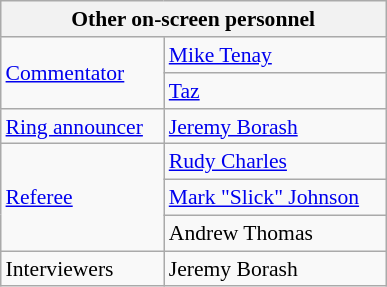<table align="right" class="wikitable" style="border:1px; font-size:90%; margin-left:1em;">
<tr>
<th colspan="2" width="250"><strong>Other on-screen personnel</strong></th>
</tr>
<tr>
<td rowspan=2><a href='#'>Commentator</a></td>
<td><a href='#'>Mike Tenay</a></td>
</tr>
<tr>
<td><a href='#'>Taz</a></td>
</tr>
<tr>
<td><a href='#'>Ring announcer</a></td>
<td><a href='#'>Jeremy Borash</a></td>
</tr>
<tr>
<td rowspan=3><a href='#'>Referee</a></td>
<td><a href='#'>Rudy Charles</a></td>
</tr>
<tr>
<td><a href='#'>Mark "Slick" Johnson</a></td>
</tr>
<tr>
<td>Andrew Thomas</td>
</tr>
<tr>
<td rowspan=1>Interviewers</td>
<td>Jeremy Borash</td>
</tr>
<tr>
</tr>
</table>
